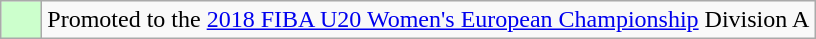<table class="wikitable">
<tr>
<td width=20px bgcolor="#ccffcc"></td>
<td>Promoted to the <a href='#'>2018 FIBA U20 Women's European Championship</a> Division A</td>
</tr>
</table>
